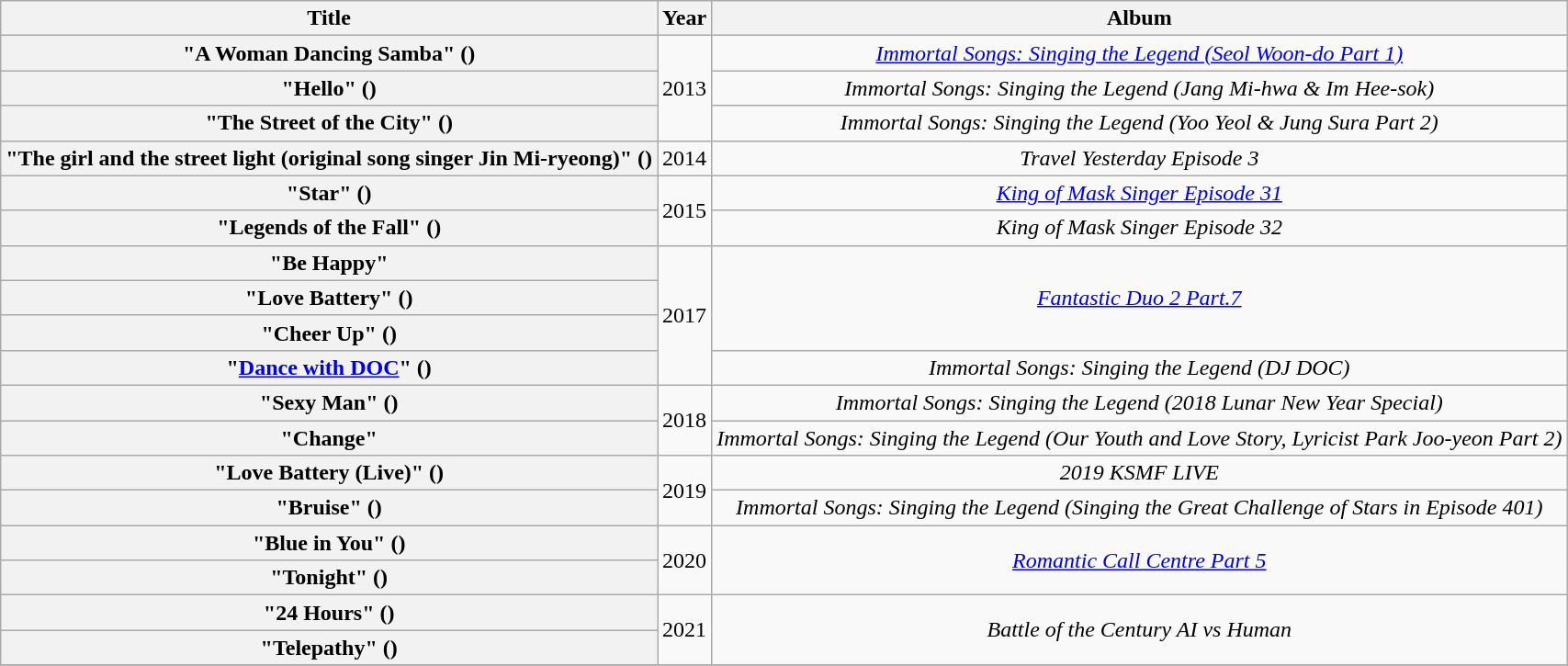<table class="wikitable plainrowheaders" style="text-align:center;">
<tr>
<th scope="col" rowspan="1">Title</th>
<th scope="col" rowspan="1">Year</th>
<th scope="col" rowspan="1">Album</th>
</tr>
<tr>
<th scope=row>"A Woman Dancing Samba" ()<br></th>
<td rowspan="3">2013</td>
<td><em><a href='#'>Immortal Songs: Singing the Legend (Seol Woon-do  Part 1)</a></em></td>
</tr>
<tr>
<th scope=row>"Hello" ()<br></th>
<td><em>Immortal Songs: Singing the Legend (Jang Mi-hwa & Im Hee-sok)</em></td>
</tr>
<tr>
<th scope=row>"The Street of the City" ()</th>
<td><em>Immortal Songs: Singing the Legend (Yoo Yeol & Jung Sura  Part 2)</em></td>
</tr>
<tr>
<th scope=row>"The girl and the street light (original song singer Jin Mi-ryeong)" ()</th>
<td>2014</td>
<td><em>Travel Yesterday Episode 3</em></td>
</tr>
<tr>
<th scope=row>"Star" ()<br></th>
<td rowspan="2">2015</td>
<td><em><a href='#'>King of Mask Singer Episode 31</a></em></td>
</tr>
<tr>
<th scope=row>"Legends of the Fall" ()</th>
<td><em>King of Mask Singer Episode 32</em></td>
</tr>
<tr>
<th scope=row>"Be Happy"<br></th>
<td rowspan="4">2017</td>
<td rowspan="3"><em><a href='#'>Fantastic Duo 2 Part.7</a></em></td>
</tr>
<tr>
<th scope=row>"Love Battery" ()<br></th>
</tr>
<tr>
<th scope=row>"Cheer Up" ()<br></th>
</tr>
<tr>
<th scope=row>"<a href='#'>Dance with DOC</a>" ()</th>
<td><em>Immortal Songs: Singing the Legend (DJ DOC)</em></td>
</tr>
<tr>
<th scope=row>"Sexy Man" ()</th>
<td rowspan="2">2018</td>
<td><em>Immortal Songs: Singing the Legend (2018 Lunar New Year Special)</em></td>
</tr>
<tr>
<th scope=row>"Change"</th>
<td><em>Immortal Songs: Singing the Legend (Our Youth and Love Story, Lyricist Park Joo-yeon Part 2)</em></td>
</tr>
<tr>
<th scope=row>"Love Battery (Live)" () <br></th>
<td rowspan="2">2019</td>
<td><em>2019 KSMF LIVE </em></td>
</tr>
<tr>
<th scope=row>"Bruise" ()</th>
<td><em>Immortal Songs: Singing the Legend (Singing the Great Challenge of Stars in Episode 401)</em></td>
</tr>
<tr>
<th scope=row>"Blue in You" () <br></th>
<td rowspan="2">2020</td>
<td rowspan="2"><em><a href='#'> Romantic Call Centre Part 5</a></em></td>
</tr>
<tr>
<th scope=row>"Tonight" ()<br></th>
</tr>
<tr>
<th scope=row>"24 Hours" ()</th>
<td rowspan="2">2021</td>
<td rowspan="2"><em>Battle of the Century AI vs Human</em></td>
</tr>
<tr>
<th scope=row>"Telepathy" ()</th>
</tr>
<tr>
</tr>
</table>
